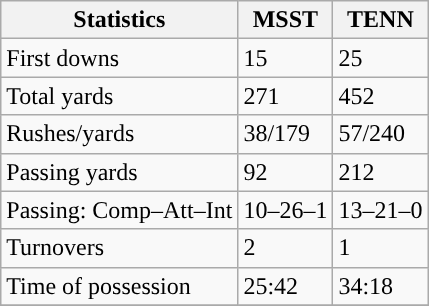<table class="wikitable" style="float: left;">
<tr>
<th>Statistics</th>
<th>MSST</th>
<th>TENN</th>
</tr>
<tr>
<td>First downs</td>
<td>15</td>
<td>25</td>
</tr>
<tr>
<td>Total yards</td>
<td>271</td>
<td>452</td>
</tr>
<tr>
<td>Rushes/yards</td>
<td>38/179</td>
<td>57/240</td>
</tr>
<tr>
<td>Passing yards</td>
<td>92</td>
<td>212</td>
</tr>
<tr>
<td>Passing: Comp–Att–Int</td>
<td>10–26–1</td>
<td>13–21–0</td>
</tr>
<tr>
<td>Turnovers</td>
<td>2</td>
<td>1</td>
</tr>
<tr>
<td>Time of possession</td>
<td>25:42</td>
<td>34:18</td>
</tr>
<tr>
</tr>
</table>
